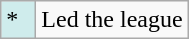<table class="wikitable">
<tr>
<td style="background:#CFECEC; width:1em">*</td>
<td>Led the league</td>
</tr>
</table>
